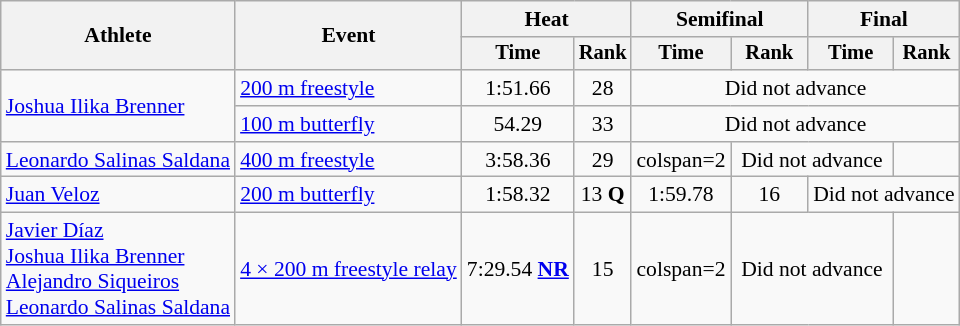<table class=wikitable style="font-size:90%">
<tr>
<th rowspan="2">Athlete</th>
<th rowspan="2">Event</th>
<th colspan="2">Heat</th>
<th colspan="2">Semifinal</th>
<th colspan="2">Final</th>
</tr>
<tr style="font-size:95%">
<th>Time</th>
<th>Rank</th>
<th>Time</th>
<th>Rank</th>
<th>Time</th>
<th>Rank</th>
</tr>
<tr align=center>
<td align=left rowspan=2><a href='#'>Joshua Ilika Brenner</a></td>
<td align=left><a href='#'>200 m freestyle</a></td>
<td>1:51.66</td>
<td>28</td>
<td colspan=4>Did not advance</td>
</tr>
<tr align=center>
<td align=left><a href='#'>100 m butterfly</a></td>
<td>54.29</td>
<td>33</td>
<td colspan=4>Did not advance</td>
</tr>
<tr align=center>
<td align=left><a href='#'>Leonardo Salinas Saldana</a></td>
<td align=left><a href='#'>400 m freestyle</a></td>
<td>3:58.36</td>
<td>29</td>
<td>colspan=2 </td>
<td colspan=2>Did not advance</td>
</tr>
<tr align=center>
<td align=left><a href='#'>Juan Veloz</a></td>
<td align=left><a href='#'>200 m butterfly</a></td>
<td>1:58.32</td>
<td>13 <strong>Q</strong></td>
<td>1:59.78</td>
<td>16</td>
<td colspan=2>Did not advance</td>
</tr>
<tr align=center>
<td align=left><a href='#'>Javier Díaz</a><br><a href='#'>Joshua Ilika Brenner</a><br><a href='#'>Alejandro Siqueiros</a><br><a href='#'>Leonardo Salinas Saldana</a></td>
<td align=left><a href='#'>4 × 200 m freestyle relay</a></td>
<td>7:29.54 <strong><a href='#'>NR</a></strong></td>
<td>15</td>
<td>colspan=2 </td>
<td colspan=2>Did not advance</td>
</tr>
</table>
